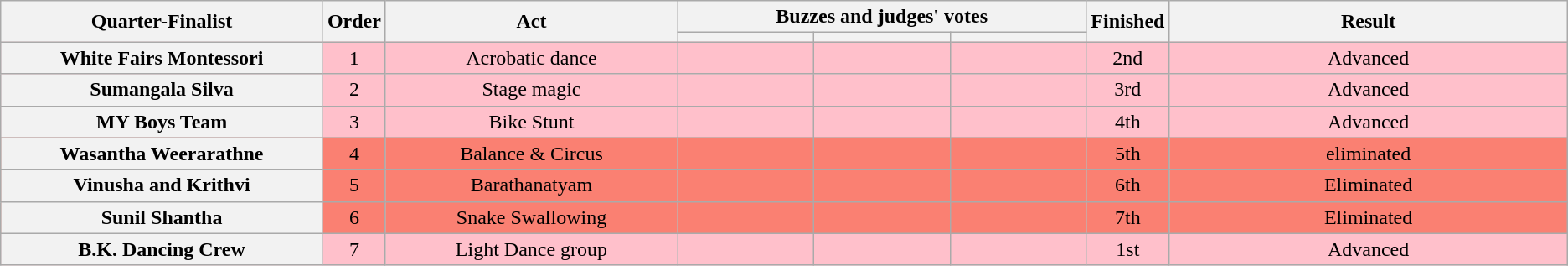<table class="wikitable plainrowheaders sortable" style="text-align:center;">
<tr>
<th scope="col" rowspan="2" class="unsortable" style="width:18em;">Quarter-Finalist</th>
<th scope="col" rowspan="2" style="width:1em;">Order</th>
<th scope="col" rowspan="2" class="unsortable" style="width:16em;">Act</th>
<th scope="col" colspan="3" class="unsortable" style="width:24em;">Buzzes and judges' votes</th>
<th scope="col" rowspan="2" style="width:0.25em;">Finished</th>
<th scope="col" rowspan="2" style="width:23em;">Result</th>
</tr>
<tr>
<th scope="col" style="width:6em;"></th>
<th scope="col" style="width:6em;"></th>
<th scope="col" style="width:6em;"></th>
</tr>
<tr bgcolor=pink>
<th scope="row">White Fairs Montessori</th>
<td>1</td>
<td>Acrobatic dance</td>
<td></td>
<td></td>
<td></td>
<td>2nd</td>
<td>Advanced</td>
</tr>
<tr bgcolor=pink>
<th scope="row">Sumangala Silva</th>
<td>2</td>
<td>Stage magic</td>
<td></td>
<td></td>
<td></td>
<td>3rd</td>
<td>Advanced</td>
</tr>
<tr bgcolor=pink>
<th scope="row">MY Boys Team</th>
<td>3</td>
<td>Bike Stunt</td>
<td></td>
<td></td>
<td></td>
<td>4th</td>
<td>Advanced</td>
</tr>
<tr bgcolor=salmon>
<th scope="row">Wasantha Weerarathne</th>
<td>4</td>
<td>Balance & Circus</td>
<td></td>
<td></td>
<td></td>
<td>5th</td>
<td>eliminated</td>
</tr>
<tr bgcolor=salmon>
<th scope="row">Vinusha and Krithvi</th>
<td>5</td>
<td>Barathanatyam</td>
<td></td>
<td></td>
<td></td>
<td>6th</td>
<td>Eliminated</td>
</tr>
<tr bgcolor=salmon>
<th scope="row">Sunil Shantha</th>
<td>6</td>
<td>Snake Swallowing</td>
<td></td>
<td></td>
<td></td>
<td>7th</td>
<td>Eliminated</td>
</tr>
<tr bgcolor=pink>
<th scope="row">B.K. Dancing Crew</th>
<td>7</td>
<td>Light Dance group</td>
<td></td>
<td></td>
<td></td>
<td>1st</td>
<td>Advanced</td>
</tr>
</table>
